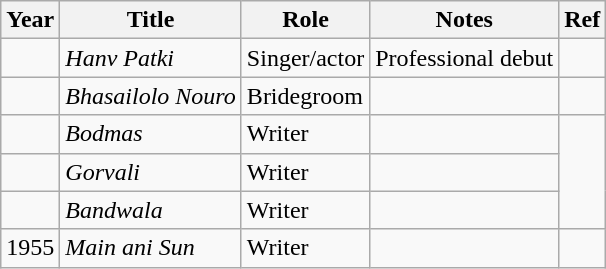<table class="wikitable sortable">
<tr>
<th>Year</th>
<th>Title</th>
<th>Role</th>
<th>Notes</th>
<th>Ref</th>
</tr>
<tr>
<td></td>
<td><em>Hanv Patki</em></td>
<td>Singer/actor</td>
<td>Professional debut</td>
<td></td>
</tr>
<tr>
<td></td>
<td><em>Bhasailolo Nouro</em></td>
<td>Bridegroom</td>
<td></td>
<td></td>
</tr>
<tr>
<td></td>
<td><em>Bodmas</em></td>
<td>Writer</td>
<td></td>
<td rowspan="3"></td>
</tr>
<tr>
<td></td>
<td><em>Gorvali</em></td>
<td>Writer</td>
<td></td>
</tr>
<tr>
<td></td>
<td><em>Bandwala</em></td>
<td>Writer</td>
<td></td>
</tr>
<tr>
<td>1955</td>
<td><em>Main ani Sun</em></td>
<td>Writer</td>
<td></td>
<td></td>
</tr>
</table>
